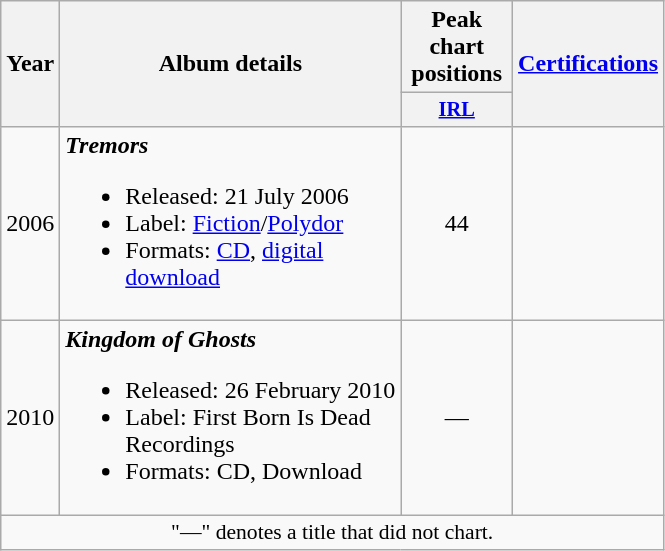<table class="wikitable" style="text-align:center;">
<tr>
<th rowspan="2">Year</th>
<th style="width:220px;" rowspan="2">Album details</th>
<th colspan="1">Peak chart positions</th>
<th rowspan="2"><a href='#'>Certifications</a></th>
</tr>
<tr>
<th style="width:5em;font-size:85%"><a href='#'>IRL</a><br></th>
</tr>
<tr>
<td>2006</td>
<td style="text-align:left;"><strong><em>Tremors</em></strong><br><ul><li>Released: 21 July 2006</li><li>Label: <a href='#'>Fiction</a>/<a href='#'>Polydor</a></li><li>Formats: <a href='#'>CD</a>, <a href='#'>digital download</a></li></ul></td>
<td>44</td>
<td style="text-align:left;"></td>
</tr>
<tr>
<td>2010</td>
<td style="text-align:left;"><strong><em>Kingdom of Ghosts</em></strong><br><ul><li>Released: 26 February 2010</li><li>Label: First Born Is Dead Recordings</li><li>Formats: CD, Download</li></ul></td>
<td>—</td>
<td style="text-align:centre;"></td>
</tr>
<tr>
<td colspan="4" style="font-size:90%">"—" denotes a title that did not chart.</td>
</tr>
</table>
